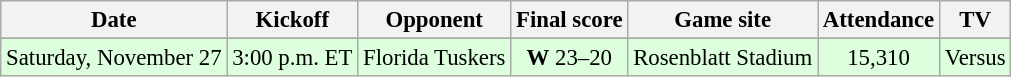<table class="wikitable" align="center" style="font-size: 95%;">
<tr>
<th>Date</th>
<th>Kickoff</th>
<th>Opponent</th>
<th>Final score</th>
<th>Game site</th>
<th>Attendance</th>
<th>TV</th>
</tr>
<tr>
</tr>
<tr bgcolor="#ddffdd" align="center">
<td>Saturday, November 27</td>
<td>3:00 p.m. ET</td>
<td>Florida Tuskers</td>
<td><strong>W</strong> 23–20</td>
<td>Rosenblatt Stadium</td>
<td>15,310</td>
<td>Versus</td>
</tr>
</table>
